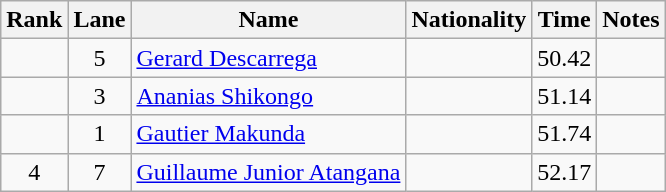<table class="wikitable sortable" style="text-align:center">
<tr>
<th>Rank</th>
<th>Lane</th>
<th>Name</th>
<th>Nationality</th>
<th>Time</th>
<th>Notes</th>
</tr>
<tr>
<td></td>
<td>5</td>
<td align="left"><a href='#'>Gerard Descarrega</a></td>
<td align="left"></td>
<td>50.42</td>
<td></td>
</tr>
<tr>
<td></td>
<td>3</td>
<td align="left"><a href='#'>Ananias Shikongo</a></td>
<td align="left"></td>
<td>51.14</td>
<td></td>
</tr>
<tr>
<td></td>
<td>1</td>
<td align="left"><a href='#'>Gautier Makunda</a></td>
<td align="left"></td>
<td>51.74</td>
<td></td>
</tr>
<tr>
<td>4</td>
<td>7</td>
<td align="left"><a href='#'>Guillaume Junior Atangana</a></td>
<td align="left"></td>
<td>52.17</td>
<td></td>
</tr>
</table>
